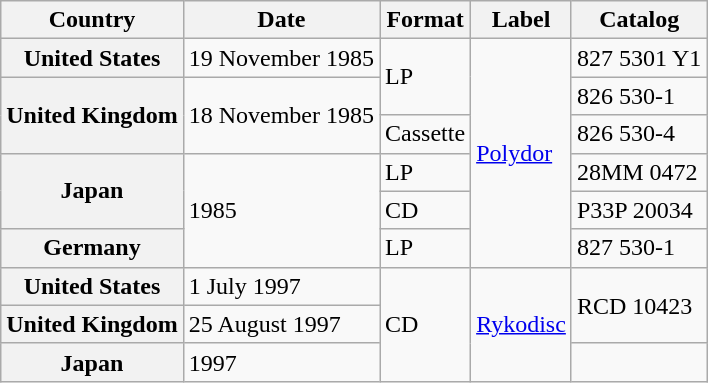<table class="wikitable plainrowheaders">
<tr>
<th scope="col">Country</th>
<th scope="col">Date</th>
<th scope="col">Format</th>
<th scope="col">Label</th>
<th scope="col">Catalog</th>
</tr>
<tr>
<th scope="row">United States</th>
<td rowspan="1">19 November 1985</td>
<td rowspan="2">LP</td>
<td rowspan="6"><a href='#'>Polydor</a></td>
<td>827 5301 Y1</td>
</tr>
<tr>
<th scope="row" rowspan="2">United Kingdom</th>
<td rowspan="2">18 November 1985</td>
<td>826 530-1</td>
</tr>
<tr>
<td>Cassette</td>
<td>826 530-4</td>
</tr>
<tr>
<th scope="row" rowspan="2">Japan</th>
<td rowspan="3">1985</td>
<td>LP</td>
<td>28MM 0472</td>
</tr>
<tr>
<td>CD</td>
<td>P33P 20034</td>
</tr>
<tr>
<th scope="row">Germany</th>
<td>LP</td>
<td>827 530-1</td>
</tr>
<tr>
<th scope="row">United States</th>
<td>1 July 1997</td>
<td rowspan="3">CD</td>
<td rowspan="3"><a href='#'>Rykodisc</a></td>
<td rowspan="2">RCD 10423</td>
</tr>
<tr>
<th scope="row">United Kingdom</th>
<td>25 August 1997</td>
</tr>
<tr>
<th scope="row">Japan</th>
<td>1997</td>
</tr>
</table>
